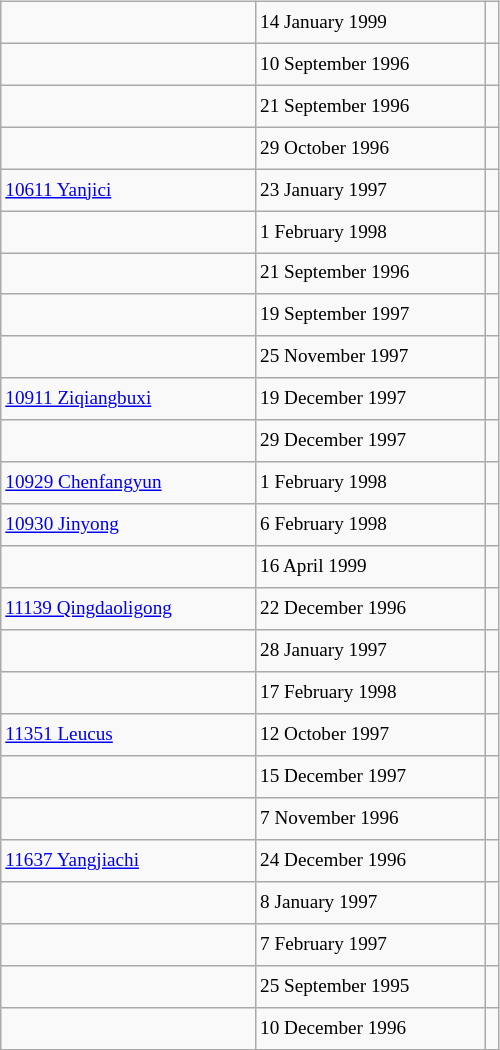<table class="wikitable" style="font-size: 80%; float: left; width: 26em; margin-right: 1em; height: 700px">
<tr>
<td></td>
<td>14 January 1999</td>
<td></td>
</tr>
<tr>
<td></td>
<td>10 September 1996</td>
<td></td>
</tr>
<tr>
<td></td>
<td>21 September 1996</td>
<td></td>
</tr>
<tr>
<td></td>
<td>29 October 1996</td>
<td></td>
</tr>
<tr>
<td><a href='#'>10611 Yanjici</a></td>
<td>23 January 1997</td>
<td></td>
</tr>
<tr>
<td></td>
<td>1 February 1998</td>
<td></td>
</tr>
<tr>
<td></td>
<td>21 September 1996</td>
<td></td>
</tr>
<tr>
<td></td>
<td>19 September 1997</td>
<td></td>
</tr>
<tr>
<td></td>
<td>25 November 1997</td>
<td></td>
</tr>
<tr>
<td><a href='#'>10911 Ziqiangbuxi</a></td>
<td>19 December 1997</td>
<td></td>
</tr>
<tr>
<td></td>
<td>29 December 1997</td>
<td></td>
</tr>
<tr>
<td><a href='#'>10929 Chenfangyun</a></td>
<td>1 February 1998</td>
<td></td>
</tr>
<tr>
<td><a href='#'>10930 Jinyong</a></td>
<td>6 February 1998</td>
<td></td>
</tr>
<tr>
<td></td>
<td>16 April 1999</td>
<td></td>
</tr>
<tr>
<td><a href='#'>11139 Qingdaoligong</a></td>
<td>22 December 1996</td>
<td></td>
</tr>
<tr>
<td></td>
<td>28 January 1997</td>
<td></td>
</tr>
<tr>
<td></td>
<td>17 February 1998</td>
<td></td>
</tr>
<tr>
<td><a href='#'>11351 Leucus</a></td>
<td>12 October 1997</td>
<td></td>
</tr>
<tr>
<td></td>
<td>15 December 1997</td>
<td></td>
</tr>
<tr>
<td></td>
<td>7 November 1996</td>
<td></td>
</tr>
<tr>
<td><a href='#'>11637 Yangjiachi</a></td>
<td>24 December 1996</td>
<td></td>
</tr>
<tr>
<td></td>
<td>8 January 1997</td>
<td></td>
</tr>
<tr>
<td></td>
<td>7 February 1997</td>
<td></td>
</tr>
<tr>
<td></td>
<td>25 September 1995</td>
<td></td>
</tr>
<tr>
<td></td>
<td>10 December 1996</td>
<td></td>
</tr>
</table>
